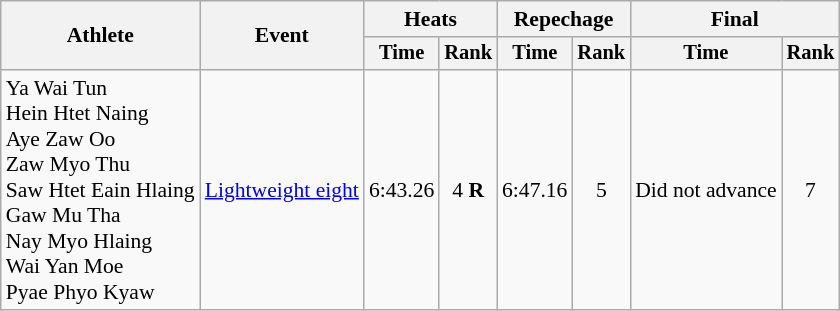<table class=wikitable style=font-size:90%;text-align:center>
<tr>
<th rowspan=2>Athlete</th>
<th rowspan=2>Event</th>
<th colspan=2>Heats</th>
<th colspan=2>Repechage</th>
<th colspan=2>Final</th>
</tr>
<tr style="font-size:95%">
<th>Time</th>
<th>Rank</th>
<th>Time</th>
<th>Rank</th>
<th>Time</th>
<th>Rank</th>
</tr>
<tr>
<td align=left>Ya Wai Tun<br>Hein Htet Naing<br>Aye Zaw Oo<br>Zaw Myo Thu<br>Saw Htet Eain Hlaing<br>Gaw Mu Tha<br>Nay Myo Hlaing<br>Wai Yan Moe<br>Pyae Phyo Kyaw</td>
<td align=left><a href='#'>Lightweight eight</a></td>
<td>6:43.26</td>
<td>4 <strong>R</strong></td>
<td>6:47.16</td>
<td>5</td>
<td>Did not advance</td>
<td>7</td>
</tr>
</table>
